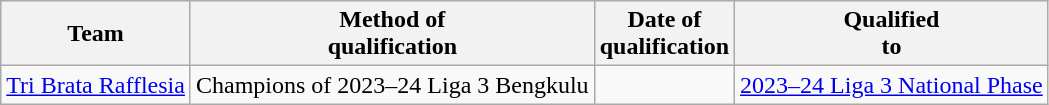<table class="wikitable sortable" style="text-align: left;">
<tr>
<th>Team</th>
<th>Method of <br> qualification</th>
<th>Date of <br> qualification</th>
<th>Qualified <br> to<br></th>
</tr>
<tr>
<td><a href='#'>Tri Brata Rafflesia</a></td>
<td {{Sort>Champions of 2023–24 Liga 3 Bengkulu</td>
<td></td>
<td><a href='#'>2023–24 Liga 3 National Phase</a></td>
</tr>
</table>
